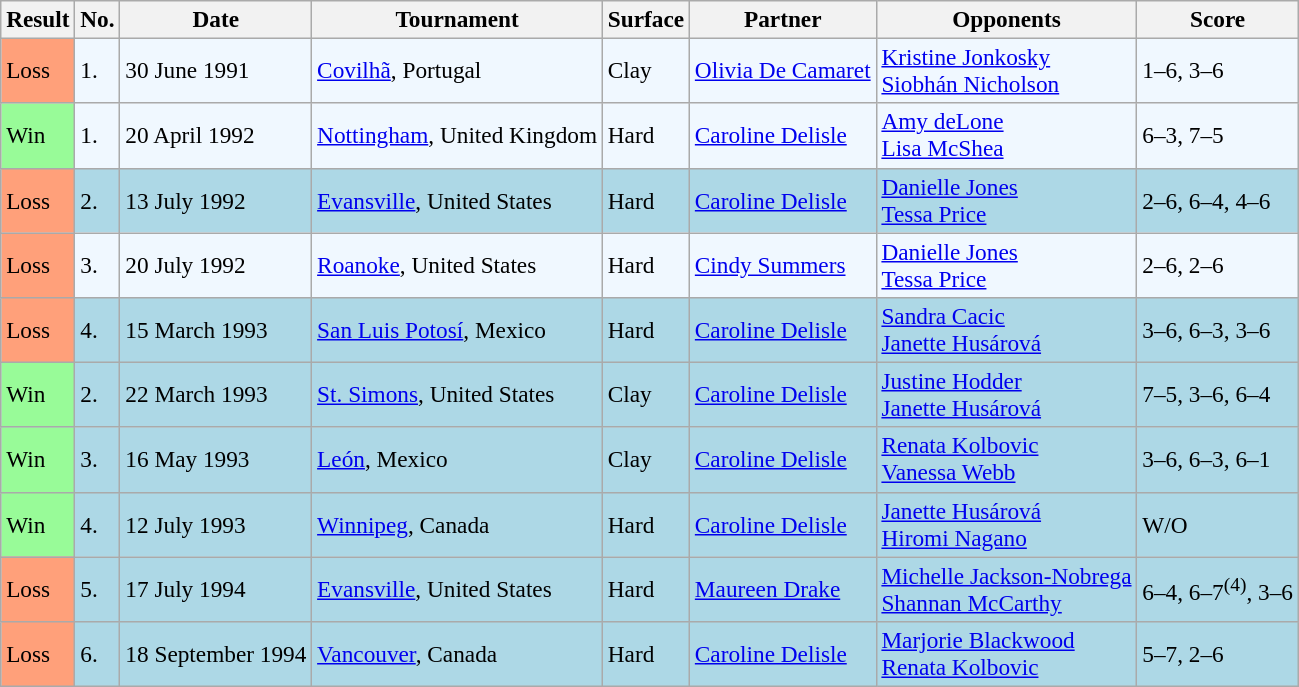<table class="sortable wikitable" style=font-size:97%>
<tr>
<th>Result</th>
<th>No.</th>
<th>Date</th>
<th>Tournament</th>
<th>Surface</th>
<th>Partner</th>
<th>Opponents</th>
<th>Score</th>
</tr>
<tr style="background:#f0f8ff;">
<td style="background:#ffa07a;">Loss</td>
<td>1.</td>
<td>30 June 1991</td>
<td><a href='#'>Covilhã</a>, Portugal</td>
<td>Clay</td>
<td> <a href='#'>Olivia De Camaret</a></td>
<td> <a href='#'>Kristine Jonkosky</a> <br>  <a href='#'>Siobhán Nicholson</a></td>
<td>1–6, 3–6</td>
</tr>
<tr style="background:#f0f8ff;">
<td style="background:#98fb98;">Win</td>
<td>1.</td>
<td>20 April  1992</td>
<td><a href='#'>Nottingham</a>, United Kingdom</td>
<td>Hard</td>
<td> <a href='#'>Caroline Delisle</a></td>
<td> <a href='#'>Amy deLone</a><br>  <a href='#'>Lisa McShea</a></td>
<td>6–3, 7–5</td>
</tr>
<tr bgcolor=lightblue>
<td style="background:#ffa07a;">Loss</td>
<td>2.</td>
<td>13 July 1992</td>
<td><a href='#'>Evansville</a>, United States</td>
<td>Hard</td>
<td> <a href='#'>Caroline Delisle</a></td>
<td> <a href='#'>Danielle Jones</a> <br>  <a href='#'>Tessa Price</a></td>
<td>2–6, 6–4, 4–6</td>
</tr>
<tr style="background:#f0f8ff;">
<td style="background:#ffa07a;">Loss</td>
<td>3.</td>
<td>20 July 1992</td>
<td><a href='#'>Roanoke</a>, United States</td>
<td>Hard</td>
<td> <a href='#'>Cindy Summers</a></td>
<td> <a href='#'>Danielle Jones</a> <br>  <a href='#'>Tessa Price</a></td>
<td>2–6, 2–6</td>
</tr>
<tr style="background:lightblue;">
<td style="background:#ffa07a;">Loss</td>
<td>4.</td>
<td>15 March 1993</td>
<td><a href='#'>San Luis Potosí</a>, Mexico</td>
<td>Hard</td>
<td> <a href='#'>Caroline Delisle</a></td>
<td> <a href='#'>Sandra Cacic</a> <br>  <a href='#'>Janette Husárová</a></td>
<td>3–6, 6–3, 3–6</td>
</tr>
<tr bgcolor="lightblue">
<td style="background:#98fb98;">Win</td>
<td>2.</td>
<td>22 March 1993</td>
<td><a href='#'>St. Simons</a>, United States</td>
<td>Clay</td>
<td> <a href='#'>Caroline Delisle</a></td>
<td> <a href='#'>Justine Hodder</a> <br>  <a href='#'>Janette Husárová</a></td>
<td>7–5, 3–6, 6–4</td>
</tr>
<tr style="background:lightblue;">
<td style="background:#98fb98;">Win</td>
<td>3.</td>
<td>16 May 1993</td>
<td><a href='#'>León</a>, Mexico</td>
<td>Clay</td>
<td> <a href='#'>Caroline Delisle</a></td>
<td> <a href='#'>Renata Kolbovic</a> <br>  <a href='#'>Vanessa Webb</a></td>
<td>3–6, 6–3, 6–1</td>
</tr>
<tr bgcolor="lightblue">
<td style="background:#98fb98;">Win</td>
<td>4.</td>
<td>12 July 1993</td>
<td><a href='#'>Winnipeg</a>, Canada</td>
<td>Hard</td>
<td> <a href='#'>Caroline Delisle</a></td>
<td> <a href='#'>Janette Husárová</a> <br>  <a href='#'>Hiromi Nagano</a></td>
<td>W/O</td>
</tr>
<tr style="background:lightblue;">
<td style="background:#ffa07a;">Loss</td>
<td>5.</td>
<td>17 July 1994</td>
<td><a href='#'>Evansville</a>, United States</td>
<td>Hard</td>
<td> <a href='#'>Maureen Drake</a></td>
<td> <a href='#'>Michelle Jackson-Nobrega</a> <br>  <a href='#'>Shannan McCarthy</a></td>
<td>6–4, 6–7<sup>(4)</sup>, 3–6</td>
</tr>
<tr style="background:lightblue;">
<td style="background:#ffa07a;">Loss</td>
<td>6.</td>
<td>18 September 1994</td>
<td><a href='#'>Vancouver</a>, Canada</td>
<td>Hard</td>
<td> <a href='#'>Caroline Delisle</a></td>
<td> <a href='#'>Marjorie Blackwood</a> <br>  <a href='#'>Renata Kolbovic</a></td>
<td>5–7, 2–6</td>
</tr>
</table>
